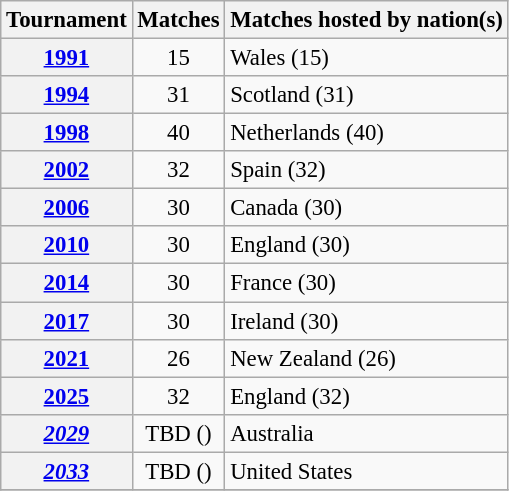<table class="wikitable" style="text-align:left; font-size:95%">
<tr>
<th>Tournament</th>
<th>Matches</th>
<th>Matches hosted by nation(s)</th>
</tr>
<tr>
<th><a href='#'>1991</a></th>
<td align=center>15</td>
<td align=left> Wales (15)</td>
</tr>
<tr>
<th><a href='#'>1994</a></th>
<td align=center>31</td>
<td align=left> Scotland (31)</td>
</tr>
<tr>
<th><a href='#'>1998</a></th>
<td align=center>40</td>
<td align=left> Netherlands (40)</td>
</tr>
<tr>
<th><a href='#'>2002</a></th>
<td align=center>32</td>
<td align=left> Spain (32)</td>
</tr>
<tr>
<th><a href='#'>2006</a></th>
<td align=center>30</td>
<td align=left> Canada (30)</td>
</tr>
<tr>
<th><a href='#'>2010</a></th>
<td align=center>30</td>
<td align=left> England (30)</td>
</tr>
<tr>
<th><a href='#'>2014</a></th>
<td align=center>30</td>
<td align=left> France (30)</td>
</tr>
<tr>
<th><a href='#'>2017</a></th>
<td align=center>30</td>
<td align=left> Ireland (30)</td>
</tr>
<tr>
<th><a href='#'>2021</a></th>
<td align=center>26</td>
<td align=left> New Zealand (26)</td>
</tr>
<tr>
<th><a href='#'>2025</a></th>
<td align=center>32</td>
<td align=left> England (32)</td>
</tr>
<tr>
<th><em><a href='#'>2029</a></em></th>
<td align=center>TBD ()</td>
<td align=left> Australia</td>
</tr>
<tr>
<th><em><a href='#'>2033</a></em></th>
<td align=center>TBD ()</td>
<td align=left> United States</td>
</tr>
<tr>
</tr>
</table>
